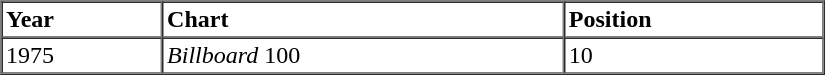<table border=1 cellspacing=0 cellpadding=2 width="550px">
<tr>
<th align="left">Year</th>
<th align="left">Chart</th>
<th align="left">Position</th>
</tr>
<tr>
<td align="left">1975</td>
<td align="left"><em>Billboard</em> 100</td>
<td align="left">10</td>
</tr>
<tr>
</tr>
</table>
